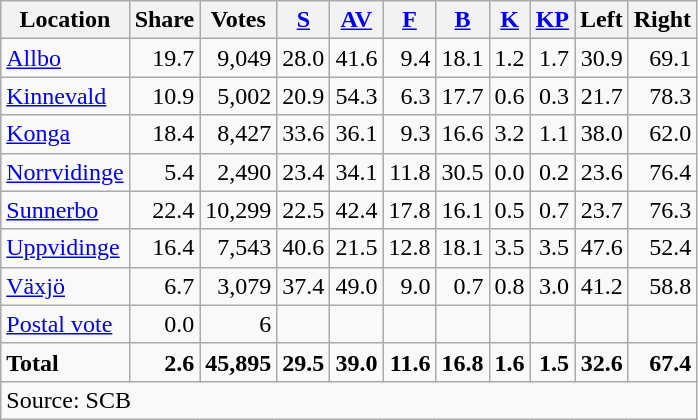<table class="wikitable sortable" style=text-align:right>
<tr>
<th>Location</th>
<th>Share</th>
<th>Votes</th>
<th><a href='#'>S</a></th>
<th><a href='#'>AV</a></th>
<th><a href='#'>F</a></th>
<th><a href='#'>B</a></th>
<th><a href='#'>K</a></th>
<th><a href='#'>KP</a></th>
<th>Left</th>
<th>Right</th>
</tr>
<tr>
<td align=left><a href='#'>Allbo</a></td>
<td>19.7</td>
<td>9,049</td>
<td>28.0</td>
<td>41.6</td>
<td>9.4</td>
<td>18.1</td>
<td>1.2</td>
<td>1.7</td>
<td>30.9</td>
<td>69.1</td>
</tr>
<tr>
<td align=left><a href='#'>Kinnevald</a></td>
<td>10.9</td>
<td>5,002</td>
<td>20.9</td>
<td>54.3</td>
<td>6.3</td>
<td>17.7</td>
<td>0.6</td>
<td>0.3</td>
<td>21.7</td>
<td>78.3</td>
</tr>
<tr>
<td align=left><a href='#'>Konga</a></td>
<td>18.4</td>
<td>8,427</td>
<td>33.6</td>
<td>36.1</td>
<td>9.3</td>
<td>16.6</td>
<td>3.2</td>
<td>1.1</td>
<td>38.0</td>
<td>62.0</td>
</tr>
<tr>
<td align=left><a href='#'>Norrvidinge</a></td>
<td>5.4</td>
<td>2,490</td>
<td>23.4</td>
<td>34.1</td>
<td>11.8</td>
<td>30.5</td>
<td>0.0</td>
<td>0.2</td>
<td>23.6</td>
<td>76.4</td>
</tr>
<tr>
<td align=left><a href='#'>Sunnerbo</a></td>
<td>22.4</td>
<td>10,299</td>
<td>22.5</td>
<td>42.4</td>
<td>17.8</td>
<td>16.1</td>
<td>0.5</td>
<td>0.7</td>
<td>23.7</td>
<td>76.3</td>
</tr>
<tr>
<td align=left><a href='#'>Uppvidinge</a></td>
<td>16.4</td>
<td>7,543</td>
<td>40.6</td>
<td>21.5</td>
<td>12.8</td>
<td>18.1</td>
<td>3.5</td>
<td>3.5</td>
<td>47.6</td>
<td>52.4</td>
</tr>
<tr>
<td align=left><a href='#'>Växjö</a></td>
<td>6.7</td>
<td>3,079</td>
<td>37.4</td>
<td>49.0</td>
<td>9.0</td>
<td>0.7</td>
<td>0.8</td>
<td>3.0</td>
<td>41.2</td>
<td>58.8</td>
</tr>
<tr>
<td align=left><a href='#'>Postal vote</a></td>
<td>0.0</td>
<td>6</td>
<td></td>
<td></td>
<td></td>
<td></td>
<td></td>
<td></td>
<td></td>
<td></td>
</tr>
<tr>
<td align=left><strong>Total</strong></td>
<td><strong>2.6</strong></td>
<td><strong>45,895</strong></td>
<td><strong>29.5</strong></td>
<td><strong>39.0</strong></td>
<td><strong>11.6</strong></td>
<td><strong>16.8</strong></td>
<td><strong>1.6</strong></td>
<td><strong>1.5</strong></td>
<td><strong>32.6</strong></td>
<td><strong>67.4</strong></td>
</tr>
<tr>
<td align=left colspan=11>Source: SCB </td>
</tr>
</table>
